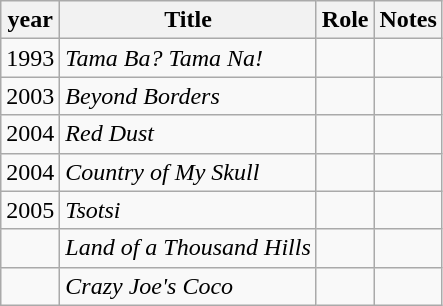<table class="wikitable">
<tr>
<th>year</th>
<th>Title</th>
<th>Role</th>
<th>Notes</th>
</tr>
<tr>
<td>1993</td>
<td><em>Tama Ba? Tama Na!</em></td>
<td></td>
<td></td>
</tr>
<tr>
<td>2003</td>
<td><em>Beyond Borders</em></td>
<td></td>
<td></td>
</tr>
<tr>
<td>2004</td>
<td><em>Red Dust</em></td>
<td></td>
<td></td>
</tr>
<tr>
<td>2004</td>
<td><em>Country of My Skull</em></td>
<td></td>
<td></td>
</tr>
<tr>
<td>2005</td>
<td><em>Tsotsi</em></td>
<td></td>
<td></td>
</tr>
<tr>
<td></td>
<td><em>Land of a Thousand Hills</em></td>
<td></td>
<td></td>
</tr>
<tr>
<td></td>
<td><em>Crazy Joe's Coco</em></td>
<td></td>
<td></td>
</tr>
</table>
